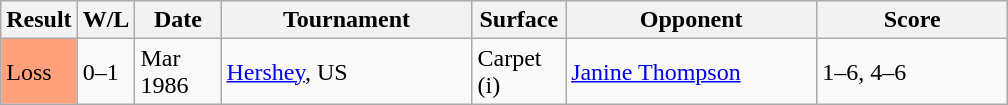<table class="sortable wikitable">
<tr>
<th>Result</th>
<th style="width:30px" class="unsortable">W/L</th>
<th style="width:50px">Date</th>
<th style="width:160px">Tournament</th>
<th style="width:55px">Surface</th>
<th style="width:160px">Opponent</th>
<th style="width:120px" class="unsortable">Score</th>
</tr>
<tr>
<td style="background:#ffa07a;">Loss</td>
<td>0–1</td>
<td>Mar 1986</td>
<td><a href='#'>Hershey</a>, US</td>
<td>Carpet (i)</td>
<td> <a href='#'>Janine Thompson</a></td>
<td>1–6, 4–6</td>
</tr>
</table>
